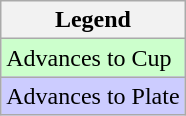<table class="wikitable">
<tr>
<th>Legend</th>
</tr>
<tr bgcolor=ccffcc>
<td>Advances to Cup</td>
</tr>
<tr bgcolor=ccccff>
<td>Advances to Plate</td>
</tr>
</table>
